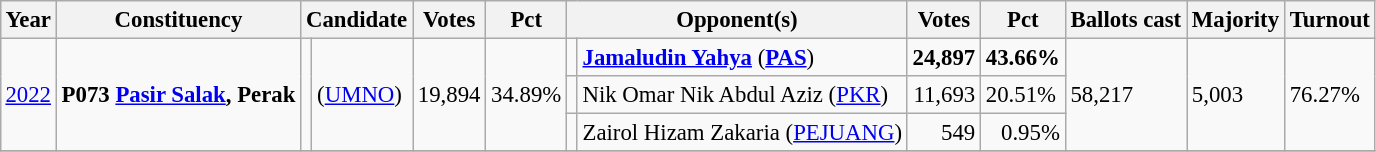<table class="wikitable" style="margin:0.5em ; font-size:95%">
<tr>
<th>Year</th>
<th>Constituency</th>
<th colspan=2>Candidate</th>
<th>Votes</th>
<th>Pct</th>
<th colspan=2>Opponent(s)</th>
<th>Votes</th>
<th>Pct</th>
<th>Ballots cast</th>
<th>Majority</th>
<th>Turnout</th>
</tr>
<tr>
<td rowspan=3><a href='#'>2022</a></td>
<td rowspan=3><strong>P073 <a href='#'>Pasir Salak</a>, Perak</strong></td>
<td rowspan=3 ></td>
<td rowspan=3> (<a href='#'>UMNO</a>)</td>
<td rowspan=3 align="right">19,894</td>
<td rowspan=3>34.89%</td>
<td bgcolor=></td>
<td><strong><a href='#'>Jamaludin Yahya</a></strong> (<a href='#'><strong>PAS</strong></a>)</td>
<td align="right"><strong>24,897</strong></td>
<td><strong>43.66%</strong></td>
<td rowspan="3">58,217</td>
<td rowspan="3">5,003</td>
<td rowspan="3">76.27%</td>
</tr>
<tr>
<td></td>
<td>Nik Omar Nik Abdul Aziz (<a href='#'>PKR</a>)</td>
<td align="right">11,693</td>
<td>20.51%</td>
</tr>
<tr>
<td bgcolor=></td>
<td>Zairol Hizam Zakaria (<a href='#'>PEJUANG</a>)</td>
<td align="right">549</td>
<td align="right">0.95%</td>
</tr>
<tr>
</tr>
</table>
